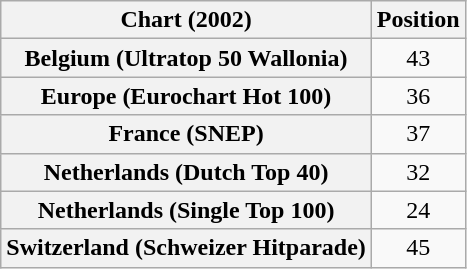<table class="wikitable sortable plainrowheaders" style="text-align:center">
<tr>
<th>Chart (2002)</th>
<th>Position</th>
</tr>
<tr>
<th scope="row">Belgium (Ultratop 50 Wallonia)</th>
<td>43</td>
</tr>
<tr>
<th scope="row">Europe (Eurochart Hot 100)</th>
<td>36</td>
</tr>
<tr>
<th scope="row">France (SNEP)</th>
<td>37</td>
</tr>
<tr>
<th scope="row">Netherlands (Dutch Top 40)</th>
<td>32</td>
</tr>
<tr>
<th scope="row">Netherlands (Single Top 100)</th>
<td>24</td>
</tr>
<tr>
<th scope="row">Switzerland (Schweizer Hitparade)</th>
<td>45</td>
</tr>
</table>
